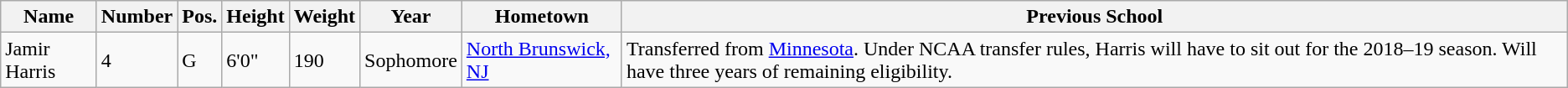<table class="wikitable sortable" border="1">
<tr>
<th>Name</th>
<th>Number</th>
<th>Pos.</th>
<th>Height</th>
<th>Weight</th>
<th>Year</th>
<th>Hometown</th>
<th class="unsortable">Previous School</th>
</tr>
<tr>
<td>Jamir Harris</td>
<td>4</td>
<td>G</td>
<td>6'0"</td>
<td>190</td>
<td>Sophomore</td>
<td><a href='#'>North Brunswick, NJ</a></td>
<td>Transferred from <a href='#'>Minnesota</a>. Under NCAA transfer rules, Harris will have to sit out for the 2018–19 season. Will have three years of remaining eligibility.</td>
</tr>
</table>
